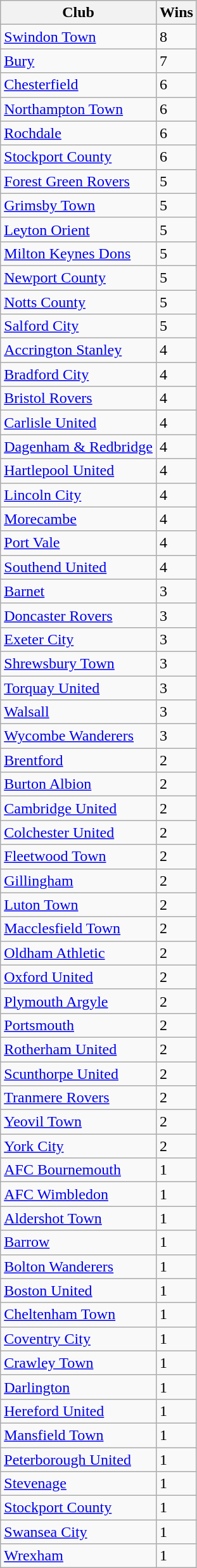<table class="wikitable sortable" style="border-collapse:collapse">
<tr>
<th>Club</th>
<th data-sort-type=number>Wins</th>
</tr>
<tr>
<td><a href='#'>Swindon Town</a></td>
<td>8</td>
</tr>
<tr>
<td><a href='#'>Bury</a></td>
<td>7</td>
</tr>
<tr>
<td><a href='#'>Chesterfield</a></td>
<td>6</td>
</tr>
<tr>
<td><a href='#'>Northampton Town</a></td>
<td>6</td>
</tr>
<tr>
<td><a href='#'>Rochdale</a></td>
<td>6</td>
</tr>
<tr>
<td><a href='#'>Stockport County</a></td>
<td>6</td>
</tr>
<tr>
<td><a href='#'>Forest Green Rovers</a></td>
<td>5</td>
</tr>
<tr>
<td><a href='#'>Grimsby Town</a></td>
<td>5</td>
</tr>
<tr>
<td><a href='#'>Leyton Orient</a></td>
<td>5</td>
</tr>
<tr>
<td><a href='#'>Milton Keynes Dons</a></td>
<td>5</td>
</tr>
<tr>
<td><a href='#'>Newport County</a></td>
<td>5</td>
</tr>
<tr>
<td><a href='#'>Notts County</a></td>
<td>5</td>
</tr>
<tr>
<td><a href='#'>Salford City</a></td>
<td>5</td>
</tr>
<tr>
<td><a href='#'>Accrington Stanley</a></td>
<td>4</td>
</tr>
<tr>
<td><a href='#'>Bradford City</a></td>
<td>4</td>
</tr>
<tr>
<td><a href='#'>Bristol Rovers</a></td>
<td>4</td>
</tr>
<tr>
<td><a href='#'>Carlisle United</a></td>
<td>4</td>
</tr>
<tr>
<td><a href='#'>Dagenham & Redbridge</a></td>
<td>4</td>
</tr>
<tr>
<td><a href='#'>Hartlepool United</a></td>
<td>4</td>
</tr>
<tr>
<td><a href='#'>Lincoln City</a></td>
<td>4</td>
</tr>
<tr>
<td><a href='#'>Morecambe</a></td>
<td>4</td>
</tr>
<tr>
<td><a href='#'>Port Vale</a></td>
<td>4</td>
</tr>
<tr>
<td><a href='#'>Southend United</a></td>
<td>4</td>
</tr>
<tr>
<td><a href='#'>Barnet</a></td>
<td>3</td>
</tr>
<tr>
<td><a href='#'>Doncaster Rovers</a></td>
<td>3</td>
</tr>
<tr>
<td><a href='#'>Exeter City</a></td>
<td>3</td>
</tr>
<tr>
<td><a href='#'>Shrewsbury Town</a></td>
<td>3</td>
</tr>
<tr>
<td><a href='#'>Torquay United</a></td>
<td>3</td>
</tr>
<tr>
<td><a href='#'>Walsall</a></td>
<td>3</td>
</tr>
<tr>
<td><a href='#'>Wycombe Wanderers</a></td>
<td>3</td>
</tr>
<tr>
<td><a href='#'>Brentford</a></td>
<td>2</td>
</tr>
<tr>
<td><a href='#'>Burton Albion</a></td>
<td>2</td>
</tr>
<tr>
<td><a href='#'>Cambridge United</a></td>
<td>2</td>
</tr>
<tr>
<td><a href='#'>Colchester United</a></td>
<td>2</td>
</tr>
<tr>
<td><a href='#'>Fleetwood Town</a></td>
<td>2</td>
</tr>
<tr>
<td><a href='#'>Gillingham</a></td>
<td>2</td>
</tr>
<tr>
<td><a href='#'>Luton Town</a></td>
<td>2</td>
</tr>
<tr>
<td><a href='#'>Macclesfield Town</a></td>
<td>2</td>
</tr>
<tr>
<td><a href='#'>Oldham Athletic</a></td>
<td>2</td>
</tr>
<tr>
<td><a href='#'>Oxford United</a></td>
<td>2</td>
</tr>
<tr>
<td><a href='#'>Plymouth Argyle</a></td>
<td>2</td>
</tr>
<tr>
<td><a href='#'>Portsmouth</a></td>
<td>2</td>
</tr>
<tr>
<td><a href='#'>Rotherham United</a></td>
<td>2</td>
</tr>
<tr>
<td><a href='#'>Scunthorpe United</a></td>
<td>2</td>
</tr>
<tr>
<td><a href='#'>Tranmere Rovers</a></td>
<td>2</td>
</tr>
<tr>
<td><a href='#'>Yeovil Town</a></td>
<td>2</td>
</tr>
<tr>
<td><a href='#'>York City</a></td>
<td>2</td>
</tr>
<tr>
<td><a href='#'>AFC Bournemouth</a></td>
<td>1</td>
</tr>
<tr>
<td><a href='#'>AFC Wimbledon</a></td>
<td>1</td>
</tr>
<tr>
<td><a href='#'>Aldershot Town</a></td>
<td>1</td>
</tr>
<tr>
<td><a href='#'>Barrow</a></td>
<td>1</td>
</tr>
<tr>
<td><a href='#'>Bolton Wanderers</a></td>
<td>1</td>
</tr>
<tr>
<td><a href='#'>Boston United</a></td>
<td>1</td>
</tr>
<tr>
<td><a href='#'>Cheltenham Town</a></td>
<td>1</td>
</tr>
<tr>
<td><a href='#'>Coventry City</a></td>
<td>1</td>
</tr>
<tr>
<td><a href='#'>Crawley Town</a></td>
<td>1</td>
</tr>
<tr>
<td><a href='#'>Darlington</a></td>
<td>1</td>
</tr>
<tr>
<td><a href='#'>Hereford United</a></td>
<td>1</td>
</tr>
<tr>
<td><a href='#'>Mansfield Town</a></td>
<td>1</td>
</tr>
<tr>
<td><a href='#'>Peterborough United</a></td>
<td>1</td>
</tr>
<tr>
<td><a href='#'>Stevenage</a></td>
<td>1</td>
</tr>
<tr>
<td><a href='#'>Stockport County</a></td>
<td>1</td>
</tr>
<tr>
<td><a href='#'>Swansea City</a></td>
<td>1</td>
</tr>
<tr>
<td><a href='#'>Wrexham</a></td>
<td>1</td>
</tr>
</table>
